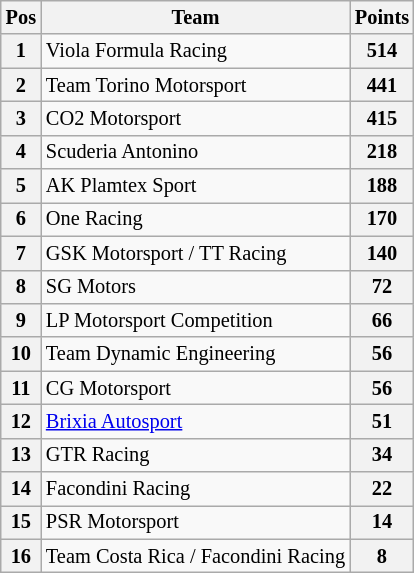<table class="wikitable" style="font-size:85%">
<tr>
<th>Pos</th>
<th>Team</th>
<th>Points</th>
</tr>
<tr>
<th>1</th>
<td> Viola Formula Racing</td>
<th>514</th>
</tr>
<tr>
<th>2</th>
<td> Team Torino Motorsport</td>
<th>441</th>
</tr>
<tr>
<th>3</th>
<td> CO2 Motorsport</td>
<th>415</th>
</tr>
<tr>
<th>4</th>
<td> Scuderia Antonino</td>
<th>218</th>
</tr>
<tr>
<th>5</th>
<td> AK Plamtex Sport</td>
<th>188</th>
</tr>
<tr>
<th>6</th>
<td> One Racing</td>
<th>170</th>
</tr>
<tr>
<th>7</th>
<td> GSK Motorsport / TT Racing</td>
<th>140</th>
</tr>
<tr>
<th>8</th>
<td> SG Motors</td>
<th>72</th>
</tr>
<tr>
<th>9</th>
<td> LP Motorsport Competition</td>
<th>66</th>
</tr>
<tr>
<th>10</th>
<td> Team Dynamic Engineering</td>
<th>56</th>
</tr>
<tr>
<th>11</th>
<td> CG Motorsport</td>
<th>56</th>
</tr>
<tr>
<th>12</th>
<td> <a href='#'>Brixia Autosport</a></td>
<th>51</th>
</tr>
<tr>
<th>13</th>
<td> GTR Racing</td>
<th>34</th>
</tr>
<tr>
<th>14</th>
<td> Facondini Racing</td>
<th>22</th>
</tr>
<tr>
<th>15</th>
<td> PSR Motorsport</td>
<th>14</th>
</tr>
<tr>
<th>16</th>
<td> Team Costa Rica / Facondini Racing</td>
<th>8</th>
</tr>
</table>
